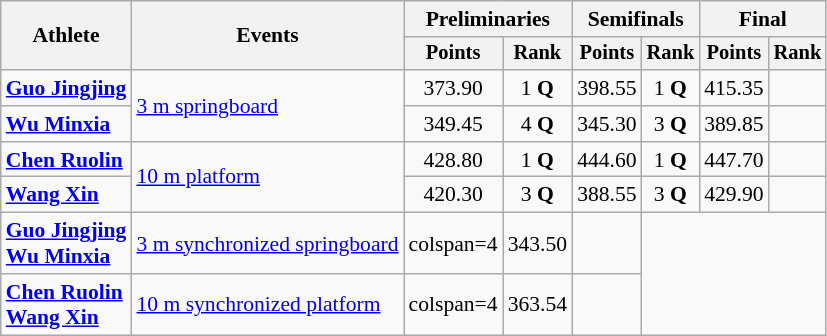<table class=wikitable style="font-size:90%">
<tr>
<th rowspan="2">Athlete</th>
<th rowspan="2">Events</th>
<th colspan="2">Preliminaries</th>
<th colspan="2">Semifinals</th>
<th colspan="2">Final</th>
</tr>
<tr style="font-size:95%">
<th>Points</th>
<th>Rank</th>
<th>Points</th>
<th>Rank</th>
<th>Points</th>
<th>Rank</th>
</tr>
<tr align=center>
<td align=left><strong><a href='#'>Guo Jingjing</a></strong></td>
<td align=left rowspan=2><a href='#'>3 m springboard</a></td>
<td>373.90</td>
<td>1 <strong>Q</strong></td>
<td>398.55</td>
<td>1 <strong>Q</strong></td>
<td>415.35</td>
<td></td>
</tr>
<tr align=center>
<td align=left><strong><a href='#'>Wu Minxia</a></strong></td>
<td>349.45</td>
<td>4 <strong>Q</strong></td>
<td>345.30</td>
<td>3 <strong>Q</strong></td>
<td>389.85</td>
<td></td>
</tr>
<tr align=center>
<td align=left><strong><a href='#'>Chen Ruolin</a></strong></td>
<td align=left rowspan=2><a href='#'>10 m platform</a></td>
<td>428.80</td>
<td>1 <strong>Q</strong></td>
<td>444.60</td>
<td>1 <strong>Q</strong></td>
<td>447.70</td>
<td></td>
</tr>
<tr align=center>
<td align=left><strong><a href='#'>Wang Xin</a></strong></td>
<td>420.30</td>
<td>3 <strong>Q</strong></td>
<td>388.55</td>
<td>3 <strong>Q</strong></td>
<td>429.90</td>
<td></td>
</tr>
<tr align=center>
<td align=left><strong><a href='#'>Guo Jingjing</a></strong><br><strong><a href='#'>Wu Minxia</a></strong></td>
<td align=left><a href='#'>3 m synchronized springboard</a></td>
<td>colspan=4 </td>
<td>343.50</td>
<td></td>
</tr>
<tr align=center>
<td align=left><strong><a href='#'>Chen Ruolin</a></strong><br><strong><a href='#'>Wang Xin</a></strong></td>
<td align=left><a href='#'>10 m synchronized platform</a></td>
<td>colspan=4 </td>
<td>363.54</td>
<td></td>
</tr>
</table>
